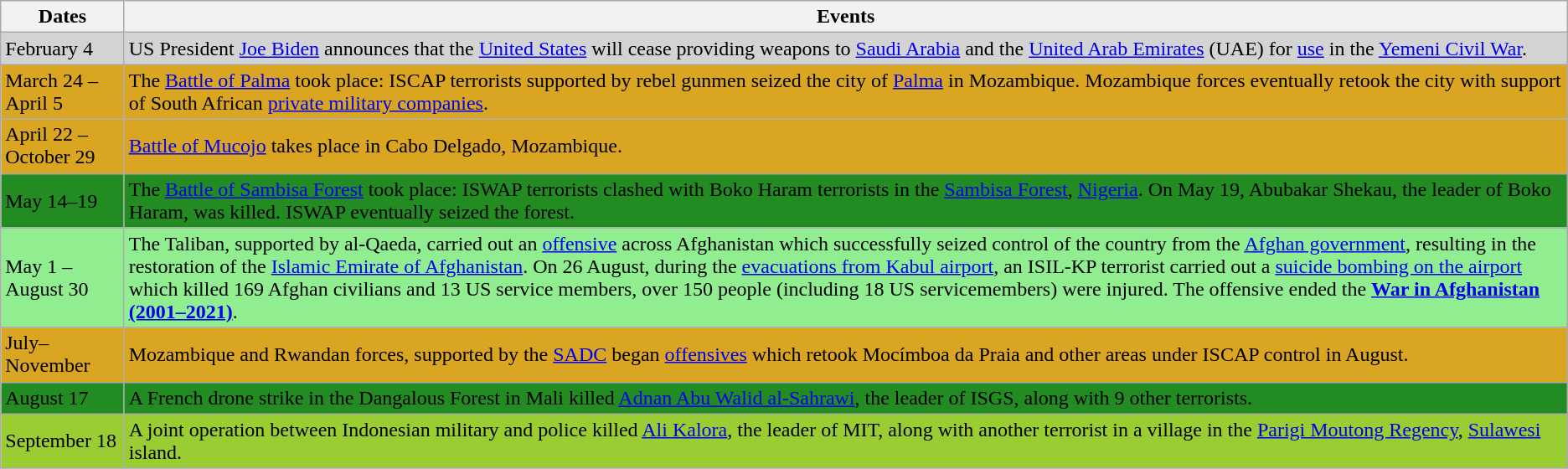<table class="wikitable">
<tr>
<th>Dates</th>
<th>Events</th>
</tr>
<tr style="background:lightgrey;">
<td>February 4</td>
<td>US President <a href='#'>Joe Biden</a> announces that the <a href='#'>United States</a> will cease providing weapons to <a href='#'>Saudi Arabia</a> and the <a href='#'>United Arab Emirates</a> (UAE) for <a href='#'>use</a> in the <a href='#'>Yemeni Civil War</a>.</td>
</tr>
<tr style="background:goldenrod">
<td>March 24 – April 5</td>
<td>The <a href='#'>Battle of Palma</a> took place: ISCAP terrorists supported by rebel gunmen seized the city of <a href='#'>Palma</a> in Mozambique. Mozambique forces eventually retook the city with support of South African <a href='#'>private military companies</a>.</td>
</tr>
<tr style="background:goldenrod">
<td>April 22 – October 29</td>
<td><a href='#'>Battle of Mucojo</a> takes place in Cabo Delgado, Mozambique.</td>
</tr>
<tr style="background:forestgreen">
<td>May 14–19</td>
<td>The <a href='#'>Battle of Sambisa Forest</a> took place: ISWAP terrorists clashed with Boko Haram terrorists in the <a href='#'>Sambisa Forest</a>, <a href='#'>Nigeria</a>. On May 19, Abubakar Shekau, the leader of Boko Haram, was killed. ISWAP eventually seized the forest.</td>
</tr>
<tr style="background:lightgreen">
<td>May 1 – August 30</td>
<td>The Taliban, supported by al-Qaeda, carried out an <a href='#'>offensive</a> across Afghanistan which successfully seized control of the country from the <a href='#'>Afghan government</a>, resulting in the restoration of the <a href='#'>Islamic Emirate of Afghanistan</a>. On 26 August, during the <a href='#'>evacuations from Kabul airport</a>, an ISIL-KP terrorist carried out a <a href='#'>suicide bombing on the airport</a> which killed 169 Afghan civilians and 13 US service members, over 150 people (including 18 US servicemembers) were injured. The offensive ended the <strong><a href='#'>War in Afghanistan (2001–2021)</a></strong>.</td>
</tr>
<tr style="background:goldenrod">
<td>July–November</td>
<td>Mozambique and Rwandan forces, supported by the <a href='#'>SADC</a> began <a href='#'>offensives</a> which retook Mocímboa da Praia and other areas under ISCAP control in August.</td>
</tr>
<tr style="background:forestgreen">
<td>August 17</td>
<td>A French drone strike in the Dangalous Forest in Mali killed <a href='#'>Adnan Abu Walid al-Sahrawi</a>, the leader of ISGS, along with 9 other terrorists.</td>
</tr>
<tr style="background:yellowgreen">
<td>September 18</td>
<td>A joint operation between Indonesian military and police killed <a href='#'>Ali Kalora</a>, the leader of MIT, along with another terrorist in a village in the <a href='#'>Parigi Moutong Regency</a>, <a href='#'>Sulawesi</a> island.</td>
</tr>
</table>
